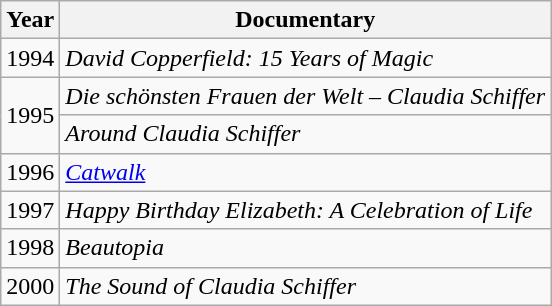<table class="wikitable sortable">
<tr>
<th scope="col">Year</th>
<th scope="col">Documentary</th>
</tr>
<tr>
<td>1994</td>
<td><em>David Copperfield: 15 Years of Magic</em></td>
</tr>
<tr>
<td rowspan="2">1995</td>
<td><em>Die schönsten Frauen der Welt – Claudia Schiffer</em></td>
</tr>
<tr>
<td><em>Around Claudia Schiffer</em></td>
</tr>
<tr>
<td>1996</td>
<td><em><a href='#'>Catwalk</a></em></td>
</tr>
<tr>
<td>1997</td>
<td><em>Happy Birthday Elizabeth: A Celebration of Life</em></td>
</tr>
<tr>
<td>1998</td>
<td><em>Beautopia</em></td>
</tr>
<tr>
<td>2000</td>
<td><em>The Sound of Claudia Schiffer</em></td>
</tr>
</table>
